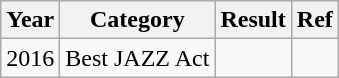<table class="wikitable">
<tr>
<th>Year</th>
<th>Category</th>
<th>Result</th>
<th>Ref</th>
</tr>
<tr>
<td>2016</td>
<td>Best JAZZ Act</td>
<td></td>
<td></td>
</tr>
</table>
